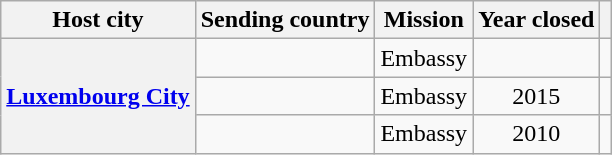<table class="wikitable plainrowheaders">
<tr>
<th scope="col">Host city</th>
<th scope="col">Sending country</th>
<th scope="col">Mission</th>
<th scope="col">Year closed</th>
<th scope="col"></th>
</tr>
<tr>
<th rowspan="3"><a href='#'>Luxembourg City</a></th>
<td></td>
<td style="text-align:center;">Embassy</td>
<td style="text-align:center;"></td>
<td style="text-align:center;"></td>
</tr>
<tr>
<td></td>
<td style="text-align:center;">Embassy</td>
<td style="text-align:center;">2015</td>
<td style="text-align:center;"></td>
</tr>
<tr>
<td></td>
<td style="text-align:center;">Embassy</td>
<td style="text-align:center;">2010</td>
<td style="text-align:center;"></td>
</tr>
</table>
